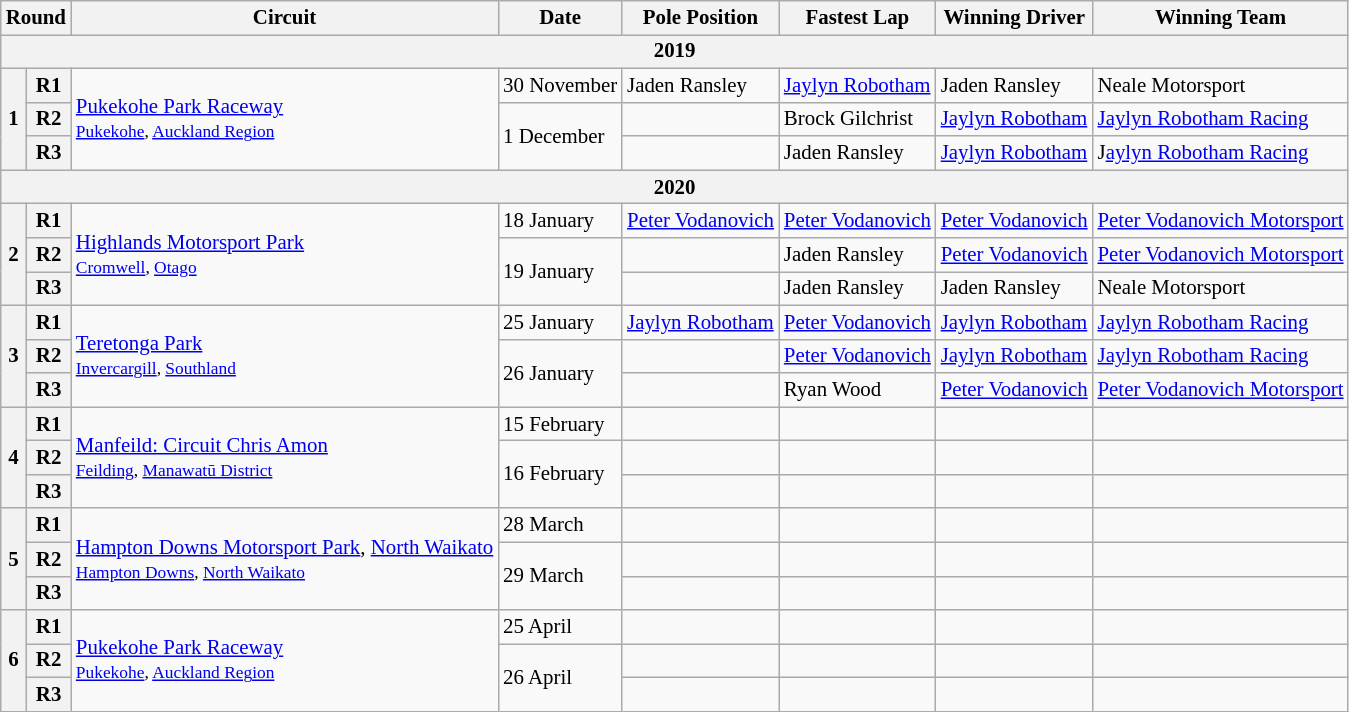<table class="wikitable" style="font-size: 87%">
<tr>
<th colspan="2">Round</th>
<th>Circuit</th>
<th>Date</th>
<th>Pole Position</th>
<th>Fastest Lap</th>
<th>Winning Driver</th>
<th>Winning Team</th>
</tr>
<tr>
<th colspan="8">2019</th>
</tr>
<tr>
<th rowspan="3">1</th>
<th>R1</th>
<td rowspan="3"><a href='#'>Pukekohe Park Raceway</a><br><small><a href='#'>Pukekohe</a>, <a href='#'>Auckland Region</a></small></td>
<td>30 November</td>
<td> Jaden Ransley</td>
<td> <a href='#'>Jaylyn Robotham</a></td>
<td> Jaden Ransley</td>
<td>Neale Motorsport</td>
</tr>
<tr>
<th>R2</th>
<td rowspan="2">1 December</td>
<td></td>
<td> Brock Gilchrist</td>
<td> <a href='#'>Jaylyn Robotham</a></td>
<td><a href='#'>Jaylyn Robotham Racing</a></td>
</tr>
<tr>
<th>R3</th>
<td></td>
<td> Jaden Ransley</td>
<td> <a href='#'>Jaylyn Robotham</a></td>
<td>J<a href='#'>aylyn Robotham Racing</a></td>
</tr>
<tr>
<th colspan="8">2020</th>
</tr>
<tr>
<th rowspan="3">2</th>
<th>R1</th>
<td rowspan="3"><a href='#'>Highlands Motorsport Park</a><br><small><a href='#'>Cromwell</a>, <a href='#'>Otago</a></small></td>
<td>18 January</td>
<td> <a href='#'>Peter Vodanovich</a></td>
<td> <a href='#'>Peter Vodanovich</a></td>
<td> <a href='#'>Peter Vodanovich</a></td>
<td><a href='#'>Peter Vodanovich Motorsport</a></td>
</tr>
<tr>
<th>R2</th>
<td rowspan="2">19 January</td>
<td></td>
<td> Jaden Ransley</td>
<td> <a href='#'>Peter Vodanovich</a></td>
<td><a href='#'>Peter Vodanovich Motorsport</a></td>
</tr>
<tr>
<th>R3</th>
<td></td>
<td> Jaden Ransley</td>
<td> Jaden Ransley</td>
<td>Neale Motorsport</td>
</tr>
<tr>
<th rowspan="3">3</th>
<th>R1</th>
<td rowspan="3"><a href='#'>Teretonga Park</a><br><small><a href='#'>Invercargill</a>, <a href='#'>Southland</a></small></td>
<td>25 January</td>
<td> <a href='#'>Jaylyn Robotham</a></td>
<td> <a href='#'>Peter Vodanovich</a></td>
<td> <a href='#'>Jaylyn Robotham</a></td>
<td><a href='#'>Jaylyn Robotham Racing</a></td>
</tr>
<tr>
<th>R2</th>
<td rowspan="2">26 January</td>
<td></td>
<td> <a href='#'>Peter Vodanovich</a></td>
<td> <a href='#'>Jaylyn Robotham</a></td>
<td><a href='#'>Jaylyn Robotham Racing</a></td>
</tr>
<tr>
<th>R3</th>
<td></td>
<td> Ryan Wood</td>
<td> <a href='#'>Peter Vodanovich</a></td>
<td><a href='#'>Peter Vodanovich Motorsport</a></td>
</tr>
<tr>
<th rowspan="3">4</th>
<th>R1</th>
<td rowspan="3"><a href='#'>Manfeild: Circuit Chris Amon</a><br><small><a href='#'>Feilding</a>, <a href='#'>Manawatū District</a></small></td>
<td>15 February</td>
<td></td>
<td></td>
<td></td>
<td></td>
</tr>
<tr>
<th>R2</th>
<td rowspan="2">16 February</td>
<td></td>
<td></td>
<td></td>
<td></td>
</tr>
<tr>
<th>R3</th>
<td></td>
<td></td>
<td></td>
<td></td>
</tr>
<tr>
<th rowspan="3">5</th>
<th>R1</th>
<td rowspan="3"><a href='#'>Hampton Downs Motorsport Park</a>, <a href='#'>North Waikato</a><br><small><a href='#'>Hampton Downs</a>, <a href='#'>North Waikato</a></small></td>
<td>28 March</td>
<td></td>
<td></td>
<td></td>
<td></td>
</tr>
<tr>
<th>R2</th>
<td rowspan="2">29 March</td>
<td></td>
<td></td>
<td></td>
<td></td>
</tr>
<tr>
<th>R3</th>
<td></td>
<td></td>
<td></td>
<td></td>
</tr>
<tr>
<th rowspan="3">6</th>
<th>R1</th>
<td rowspan="3"><a href='#'>Pukekohe Park Raceway</a><br><small><a href='#'>Pukekohe</a>, <a href='#'>Auckland Region</a></small></td>
<td>25 April</td>
<td></td>
<td></td>
<td></td>
<td></td>
</tr>
<tr>
<th>R2</th>
<td rowspan="2">26 April</td>
<td></td>
<td></td>
<td></td>
<td></td>
</tr>
<tr>
<th>R3</th>
<td></td>
<td></td>
<td></td>
<td></td>
</tr>
</table>
